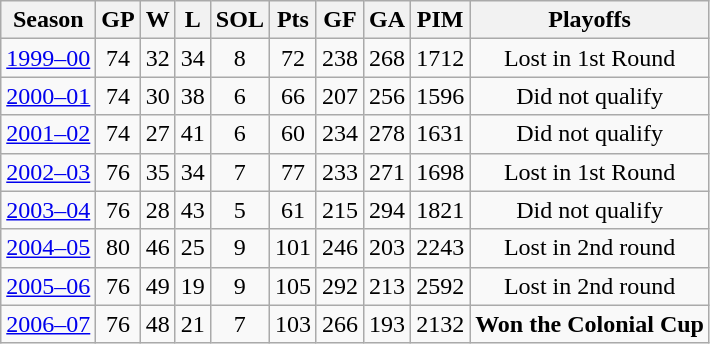<table class="wikitable" style="text-align:center">
<tr>
<th>Season</th>
<th>GP</th>
<th>W</th>
<th>L</th>
<th>SOL</th>
<th>Pts</th>
<th>GF</th>
<th>GA</th>
<th>PIM</th>
<th>Playoffs</th>
</tr>
<tr>
<td><a href='#'>1999–00</a></td>
<td>74</td>
<td>32</td>
<td>34</td>
<td>8</td>
<td>72</td>
<td>238</td>
<td>268</td>
<td>1712</td>
<td>Lost in 1st Round</td>
</tr>
<tr>
<td><a href='#'>2000–01</a></td>
<td>74</td>
<td>30</td>
<td>38</td>
<td>6</td>
<td>66</td>
<td>207</td>
<td>256</td>
<td>1596</td>
<td>Did not qualify</td>
</tr>
<tr>
<td><a href='#'>2001–02</a></td>
<td>74</td>
<td>27</td>
<td>41</td>
<td>6</td>
<td>60</td>
<td>234</td>
<td>278</td>
<td>1631</td>
<td>Did not qualify</td>
</tr>
<tr>
<td><a href='#'>2002–03</a></td>
<td>76</td>
<td>35</td>
<td>34</td>
<td>7</td>
<td>77</td>
<td>233</td>
<td>271</td>
<td>1698</td>
<td>Lost in 1st Round</td>
</tr>
<tr>
<td><a href='#'>2003–04</a></td>
<td>76</td>
<td>28</td>
<td>43</td>
<td>5</td>
<td>61</td>
<td>215</td>
<td>294</td>
<td>1821</td>
<td>Did not qualify</td>
</tr>
<tr>
<td><a href='#'>2004–05</a></td>
<td>80</td>
<td>46</td>
<td>25</td>
<td>9</td>
<td>101</td>
<td>246</td>
<td>203</td>
<td>2243</td>
<td>Lost in 2nd round</td>
</tr>
<tr>
<td><a href='#'>2005–06</a></td>
<td>76</td>
<td>49</td>
<td>19</td>
<td>9</td>
<td>105</td>
<td>292</td>
<td>213</td>
<td>2592</td>
<td>Lost in 2nd round</td>
</tr>
<tr>
<td><a href='#'>2006–07</a></td>
<td>76</td>
<td>48</td>
<td>21</td>
<td>7</td>
<td>103</td>
<td>266</td>
<td>193</td>
<td>2132</td>
<td><strong>Won the Colonial Cup</strong></td>
</tr>
</table>
